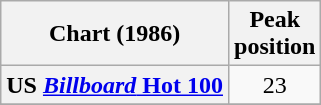<table class="wikitable plainrowheaders">
<tr>
<th>Chart (1986)</th>
<th>Peak<br>position</th>
</tr>
<tr>
<th scope="row">US <a href='#'><em>Billboard</em> Hot 100</a></th>
<td style="text-align:center;">23</td>
</tr>
<tr>
</tr>
</table>
